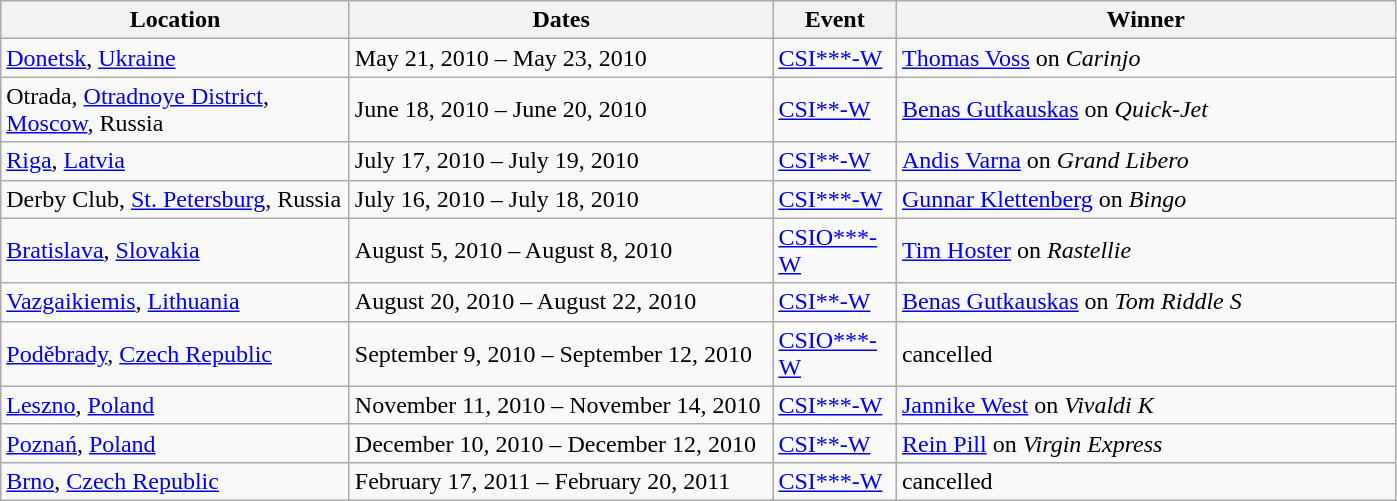<table class="wikitable">
<tr>
<th width=225>Location</th>
<th width=275>Dates</th>
<th width=75>Event</th>
<th width=325>Winner</th>
</tr>
<tr>
<td> <a href='#'>Donetsk</a>, <a href='#'>Ukraine</a></td>
<td>May 21, 2010 – May 23, 2010</td>
<td><a href='#'>CSI***-W</a></td>
<td> <a href='#'>Thomas Voss</a> on <em>Carinjo</em></td>
</tr>
<tr>
<td>  Otrada, <a href='#'>Otradnoye District</a>, <a href='#'>Moscow</a>, Russia</td>
<td>June 18, 2010 – June 20, 2010</td>
<td><a href='#'>CSI**-W</a></td>
<td> <a href='#'>Benas Gutkauskas</a> on <em>Quick-Jet</em></td>
</tr>
<tr>
<td> <a href='#'>Riga</a>, <a href='#'>Latvia</a></td>
<td>July 17, 2010 – July 19, 2010</td>
<td><a href='#'>CSI**-W</a></td>
<td> <a href='#'>Andis Varna</a> on <em>Grand Libero</em></td>
</tr>
<tr>
<td> Derby Club, <a href='#'>St. Petersburg</a>, Russia</td>
<td>July 16, 2010 – July 18, 2010</td>
<td><a href='#'>CSI***-W</a></td>
<td> <a href='#'>Gunnar Klettenberg</a> on <em>Bingo</em></td>
</tr>
<tr>
<td> <a href='#'>Bratislava</a>, <a href='#'>Slovakia</a></td>
<td>August 5, 2010 – August 8, 2010</td>
<td><a href='#'>CSIO***-W</a></td>
<td> <a href='#'>Tim Hoster</a> on <em>Rastellie</em></td>
</tr>
<tr>
<td> <a href='#'>Vazgaikiemis</a>, <a href='#'>Lithuania</a></td>
<td>August 20, 2010 – August 22, 2010</td>
<td><a href='#'>CSI**-W</a></td>
<td> <a href='#'>Benas Gutkauskas</a> on <em>Tom Riddle S</em></td>
</tr>
<tr>
<td> <a href='#'>Poděbrady</a>, <a href='#'>Czech Republic</a></td>
<td>September 9, 2010 – September 12, 2010</td>
<td><a href='#'>CSIO***-W</a></td>
<td>cancelled</td>
</tr>
<tr>
<td> <a href='#'>Leszno</a>, <a href='#'>Poland</a></td>
<td>November 11, 2010 – November 14, 2010</td>
<td><a href='#'>CSI***-W</a></td>
<td> <a href='#'>Jannike West</a> on <em>Vivaldi K</em></td>
</tr>
<tr>
<td> <a href='#'>Poznań</a>, <a href='#'>Poland</a></td>
<td>December 10, 2010 – December 12, 2010</td>
<td><a href='#'>CSI**-W</a></td>
<td> <a href='#'>Rein Pill</a> on <em>Virgin Express</em></td>
</tr>
<tr>
<td> <a href='#'>Brno</a>, <a href='#'>Czech Republic</a></td>
<td>February 17, 2011 – February 20, 2011</td>
<td><a href='#'>CSI***-W</a></td>
<td>cancelled</td>
</tr>
</table>
